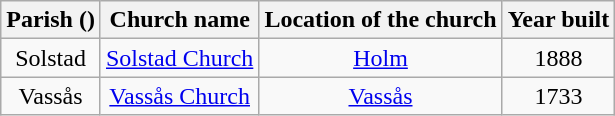<table class="wikitable" style="text-align:center">
<tr>
<th>Parish ()</th>
<th>Church name</th>
<th>Location of the church</th>
<th>Year built</th>
</tr>
<tr>
<td>Solstad</td>
<td><a href='#'>Solstad Church</a></td>
<td><a href='#'>Holm</a></td>
<td>1888</td>
</tr>
<tr>
<td>Vassås</td>
<td><a href='#'>Vassås Church</a></td>
<td><a href='#'>Vassås</a></td>
<td>1733</td>
</tr>
</table>
